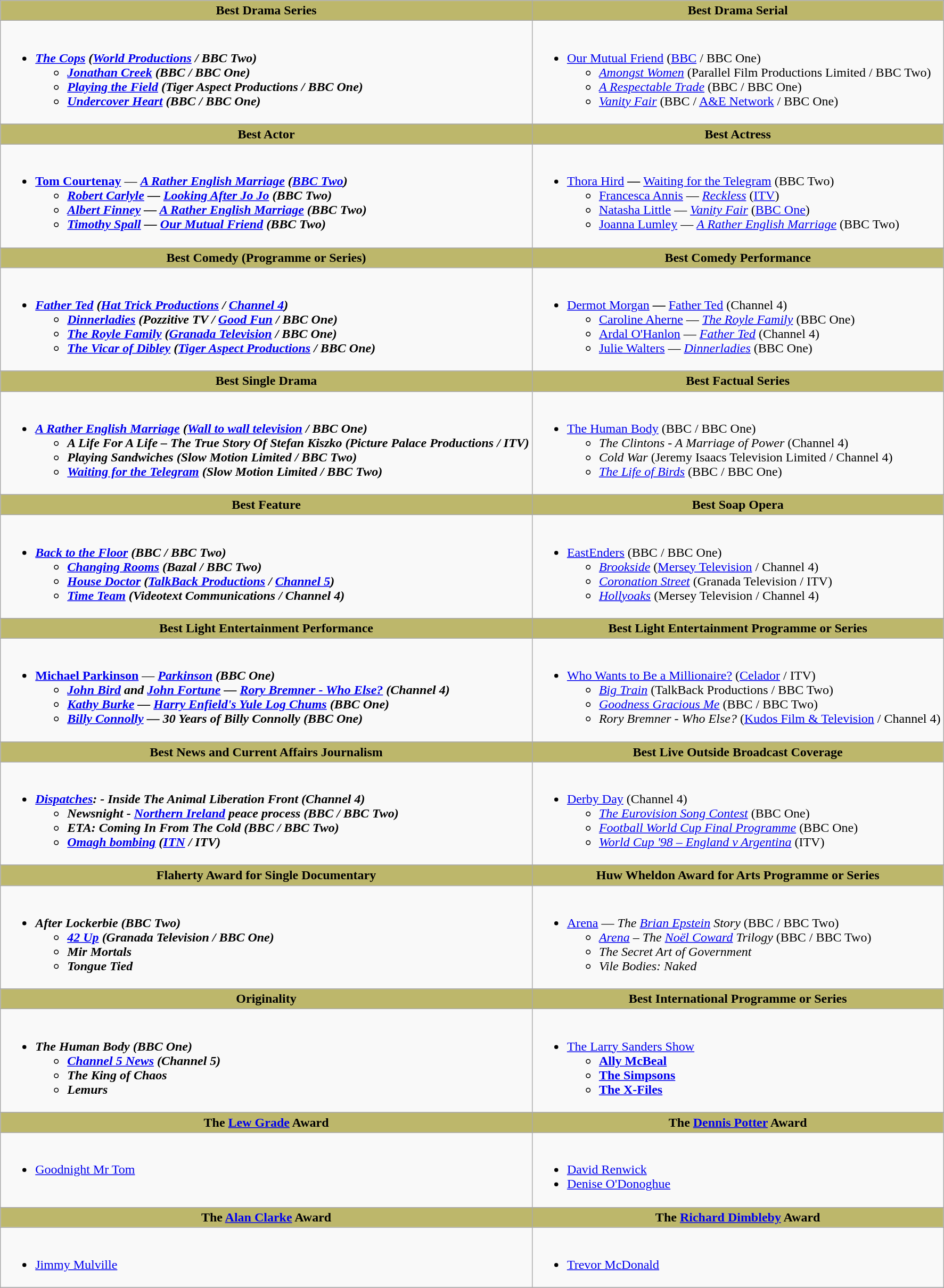<table class=wikitable>
<tr>
<th style="background:#BDB76B;">Best Drama Series</th>
<th style="background:#BDB76B;">Best Drama Serial</th>
</tr>
<tr>
<td valign="top"><br><ul><li><strong><em><a href='#'>The Cops</a><em> (<a href='#'>World Productions</a> / BBC Two)<strong><ul><li></em><a href='#'>Jonathan Creek</a><em> (BBC / BBC One)</li><li></em><a href='#'>Playing the Field</a><em> (Tiger Aspect Productions / BBC One)</li><li></em><a href='#'>Undercover Heart</a><em> (BBC / BBC One)</li></ul></li></ul></td>
<td valign="top"><br><ul><li></em></strong><a href='#'>Our Mutual Friend</a></em> (<a href='#'>BBC</a> / BBC One)</strong><ul><li><em><a href='#'>Amongst Women</a></em> (Parallel Film Productions Limited / BBC Two)</li><li><em><a href='#'>A Respectable Trade</a></em> (BBC / BBC One)</li><li><em><a href='#'>Vanity Fair</a></em> (BBC / <a href='#'>A&E Network</a> / BBC One)</li></ul></li></ul></td>
</tr>
<tr>
</tr>
<tr>
<th style="background:#BDB76B;">Best Actor</th>
<th style="background:#BDB76B;">Best Actress</th>
</tr>
<tr>
<td valign="top"><br><ul><li><strong><a href='#'>Tom Courtenay</a></strong> — <strong><em><a href='#'>A Rather English Marriage</a><em> (<a href='#'>BBC Two</a>)<strong><ul><li><a href='#'>Robert Carlyle</a> — </em><a href='#'>Looking After Jo Jo</a><em> (BBC Two)</li><li><a href='#'>Albert Finney</a> — </em><a href='#'>A Rather English Marriage</a><em> (BBC Two)</li><li><a href='#'>Timothy Spall</a> — </em><a href='#'>Our Mutual Friend</a><em> (BBC Two)</li></ul></li></ul></td>
<td valign="top"><br><ul><li></strong><a href='#'>Thora Hird</a><strong> — </em></strong><a href='#'>Waiting for the Telegram</a></em> (BBC Two)</strong><ul><li><a href='#'>Francesca Annis</a> — <em><a href='#'>Reckless</a></em> (<a href='#'>ITV</a>)</li><li><a href='#'>Natasha Little</a> — <em><a href='#'>Vanity Fair</a></em> (<a href='#'>BBC One</a>)</li><li><a href='#'>Joanna Lumley</a> — <em><a href='#'>A Rather English Marriage</a></em> (BBC Two)</li></ul></li></ul></td>
</tr>
<tr>
</tr>
<tr>
<th style="background:#BDB76B;">Best Comedy (Programme or Series)</th>
<th style="background:#BDB76B;">Best Comedy Performance</th>
</tr>
<tr>
<td valign="top"><br><ul><li><strong><em><a href='#'>Father Ted</a><em> (<a href='#'>Hat Trick Productions</a> / <a href='#'>Channel 4</a>)<strong><ul><li></em><a href='#'>Dinnerladies</a><em> (Pozzitive TV / <a href='#'>Good Fun</a> / BBC One)</li><li></em><a href='#'>The Royle Family</a><em> (<a href='#'>Granada Television</a> / BBC One)</li><li></em><a href='#'>The Vicar of Dibley</a><em> (<a href='#'>Tiger Aspect Productions</a> / BBC One)</li></ul></li></ul></td>
<td valign="top"><br><ul><li></strong><a href='#'>Dermot Morgan</a><strong> — </em></strong><a href='#'>Father Ted</a></em> (Channel 4)</strong><ul><li><a href='#'>Caroline Aherne</a> — <em><a href='#'>The Royle Family</a></em> (BBC One)</li><li><a href='#'>Ardal O'Hanlon</a> — <em><a href='#'>Father Ted</a></em> (Channel 4)</li><li><a href='#'>Julie Walters</a> — <em><a href='#'>Dinnerladies</a></em> (BBC One)</li></ul></li></ul></td>
</tr>
<tr>
</tr>
<tr>
<th style="background:#BDB76B;">Best Single Drama</th>
<th style="background:#BDB76B;">Best Factual Series</th>
</tr>
<tr>
<td valign="top"><br><ul><li><strong><em><a href='#'>A Rather English Marriage</a><em> (<a href='#'>Wall to wall television</a> / BBC One)<strong><ul><li></em>A Life For A Life – The True Story Of Stefan Kiszko<em> (Picture Palace Productions / ITV)</li><li></em>Playing Sandwiches<em> (Slow Motion Limited / BBC Two)</li><li></em><a href='#'>Waiting for the Telegram</a><em> (Slow Motion Limited / BBC Two)</li></ul></li></ul></td>
<td valign="top"><br><ul><li></em></strong><a href='#'>The Human Body</a></em> (BBC / BBC One)</strong><ul><li><em>The Clintons - A Marriage of Power</em> (Channel 4)</li><li><em>Cold War</em> (Jeremy Isaacs Television Limited / Channel 4)</li><li><em><a href='#'>The Life of Birds</a></em> (BBC / BBC One)</li></ul></li></ul></td>
</tr>
<tr>
</tr>
<tr>
<th style="background:#BDB76B;">Best Feature</th>
<th style="background:#BDB76B;">Best Soap Opera</th>
</tr>
<tr>
<td valign="top"><br><ul><li><strong><em><a href='#'>Back to the Floor</a><em> (BBC / BBC Two)<strong><ul><li></em><a href='#'>Changing Rooms</a><em> (Bazal / BBC Two)</li><li></em><a href='#'>House Doctor</a><em> (<a href='#'>TalkBack Productions</a> / <a href='#'>Channel 5</a>)</li><li></em><a href='#'>Time Team</a><em> (Videotext Communications / Channel 4)</li></ul></li></ul></td>
<td valign="top"><br><ul><li></em></strong><a href='#'>EastEnders</a></em> (BBC / BBC One)</strong><ul><li><em><a href='#'>Brookside</a></em> (<a href='#'>Mersey Television</a> / Channel 4)</li><li><em><a href='#'>Coronation Street</a></em> (Granada Television / ITV)</li><li><em><a href='#'>Hollyoaks</a></em> (Mersey Television / Channel 4)</li></ul></li></ul></td>
</tr>
<tr>
</tr>
<tr>
<th style="background:#BDB76B;">Best Light Entertainment Performance</th>
<th style="background:#BDB76B;">Best Light Entertainment Programme or Series</th>
</tr>
<tr>
<td valign="top"><br><ul><li><strong><a href='#'>Michael Parkinson</a></strong> — <strong><em><a href='#'>Parkinson</a><em> (BBC One)<strong><ul><li><a href='#'>John Bird</a> and <a href='#'>John Fortune</a> — </em><a href='#'>Rory Bremner - Who Else?</a><em> (Channel 4)</li><li><a href='#'>Kathy Burke</a> — </em><a href='#'>Harry Enfield's Yule Log Chums</a><em> (BBC One)</li><li><a href='#'>Billy Connolly</a> — </em>30 Years of Billy Connolly<em> (BBC One)</li></ul></li></ul></td>
<td valign="top"><br><ul><li></em></strong><a href='#'>Who Wants to Be a Millionaire?</a></em> (<a href='#'>Celador</a> / ITV)</strong><ul><li><em><a href='#'>Big Train</a></em> (TalkBack Productions / BBC Two)</li><li><em><a href='#'>Goodness Gracious Me</a></em> (BBC / BBC Two)</li><li><em>Rory Bremner - Who Else?</em> (<a href='#'>Kudos Film & Television</a> / Channel 4)</li></ul></li></ul></td>
</tr>
<tr>
</tr>
<tr>
<th style="background:#BDB76B;">Best News and Current Affairs Journalism</th>
<th style="background:#BDB76B;">Best Live Outside Broadcast Coverage</th>
</tr>
<tr>
<td valign="top"><br><ul><li><strong><em><a href='#'>Dispatches</a>: - Inside The Animal Liberation Front<em> (Channel 4)<strong><ul><li></em>Newsnight<em> - </em><a href='#'>Northern Ireland</a> peace process<em> (BBC / BBC Two)</li><li></em>ETA: Coming In From The Cold<em> (BBC / BBC Two)</li><li></em><a href='#'>Omagh bombing</a><em> (<a href='#'>ITN</a> / ITV)</li></ul></li></ul></td>
<td valign="top"><br><ul><li></em></strong><a href='#'>Derby Day</a></em> (Channel 4)</strong><ul><li><em><a href='#'>The Eurovision Song Contest</a></em> (BBC One)</li><li><em><a href='#'>Football World Cup Final Programme</a></em> (BBC One)</li><li><em><a href='#'>World Cup '98 – England v Argentina</a></em> (ITV)</li></ul></li></ul></td>
</tr>
<tr>
</tr>
<tr>
<th style="background:#BDB76B;">Flaherty Award for Single Documentary</th>
<th style="background:#BDB76B;">Huw Wheldon Award for Arts Programme or Series</th>
</tr>
<tr>
<td valign="top"><br><ul><li><strong><em>After Lockerbie<em> (BBC Two)<strong><ul><li></em><a href='#'>42 Up</a><em> (Granada Television / BBC One)</li><li></em>Mir Mortals<em></li><li></em>Tongue Tied<em></li></ul></li></ul></td>
<td valign="top"><br><ul><li></em></strong><a href='#'>Arena</a></em> — <em>The <a href='#'>Brian Epstein</a> Story</em> (BBC / BBC Two)</strong><ul><li><em><a href='#'>Arena</a></em> – <em>The <a href='#'>Noël Coward</a> Trilogy</em> (BBC / BBC Two)</li><li><em>The Secret Art of Government</em></li><li><em>Vile Bodies: Naked</em></li></ul></li></ul></td>
</tr>
<tr>
</tr>
<tr>
<th style="background:#BDB76B;">Originality</th>
<th style="background:#BDB76B;">Best International Programme or Series</th>
</tr>
<tr>
<td valign="top"><br><ul><li><strong><em>The Human Body<em> (BBC One)<strong><ul><li></em><a href='#'>Channel 5 News</a><em> (Channel 5)</li><li></em>The King of Chaos<em></li><li></em>Lemurs<em></li></ul></li></ul></td>
<td valign="top"><br><ul><li></em></strong><a href='#'>The Larry Sanders Show</a><strong><em><ul><li></em><a href='#'>Ally McBeal</a><em></li><li></em><a href='#'>The Simpsons</a><em></li><li></em><a href='#'>The X-Files</a><em></li></ul></li></ul></td>
</tr>
<tr>
</tr>
<tr>
<th style="background:#BDB76B;">The <a href='#'>Lew Grade</a> Award</th>
<th style="background:#BDB76B;">The <a href='#'>Dennis Potter</a> Award</th>
</tr>
<tr>
<td valign="top"><br><ul><li></em></strong><a href='#'>Goodnight Mr Tom</a><strong><em></li></ul></td>
<td valign="top"><br><ul><li></strong><a href='#'>David Renwick</a><strong></li><li></strong><a href='#'>Denise O'Donoghue</a><strong></li></ul></td>
</tr>
<tr>
</tr>
<tr>
<th style="background:#BDB76B;">The <a href='#'>Alan Clarke</a> Award</th>
<th style="background:#BDB76B;">The <a href='#'>Richard Dimbleby</a> Award</th>
</tr>
<tr>
<td valign="top"><br><ul><li></strong><a href='#'>Jimmy Mulville</a><strong></li></ul></td>
<td valign="top"><br><ul><li></strong><a href='#'>Trevor McDonald</a><strong></li></ul></td>
</tr>
<tr>
</tr>
<tr>
</tr>
</table>
